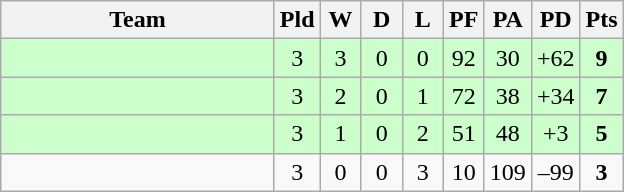<table class="wikitable" style="text-align:center;">
<tr>
<th width=175>Team</th>
<th width=20 abbr="Played">Pld</th>
<th width=20 abbr="Won">W</th>
<th width=20 abbr="Drawn">D</th>
<th width=20 abbr="Lost">L</th>
<th width=20 abbr="Points for">PF</th>
<th width=20 abbr="Points against">PA</th>
<th width=25 abbr="Points difference">PD</th>
<th width=20 abbr="Points">Pts</th>
</tr>
<tr bgcolor=ccffcc>
<td style="text-align:left;"></td>
<td>3</td>
<td>3</td>
<td>0</td>
<td>0</td>
<td>92</td>
<td>30</td>
<td>+62</td>
<td><strong>9</strong></td>
</tr>
<tr bgcolor=ccffcc>
<td style="text-align:left;"></td>
<td>3</td>
<td>2</td>
<td>0</td>
<td>1</td>
<td>72</td>
<td>38</td>
<td>+34</td>
<td><strong>7</strong></td>
</tr>
<tr bgcolor=ccffcc>
<td style="text-align:left;"></td>
<td>3</td>
<td>1</td>
<td>0</td>
<td>2</td>
<td>51</td>
<td>48</td>
<td>+3</td>
<td><strong>5</strong></td>
</tr>
<tr>
<td style="text-align:left;"></td>
<td>3</td>
<td>0</td>
<td>0</td>
<td>3</td>
<td>10</td>
<td>109</td>
<td>–99</td>
<td><strong>3</strong></td>
</tr>
</table>
